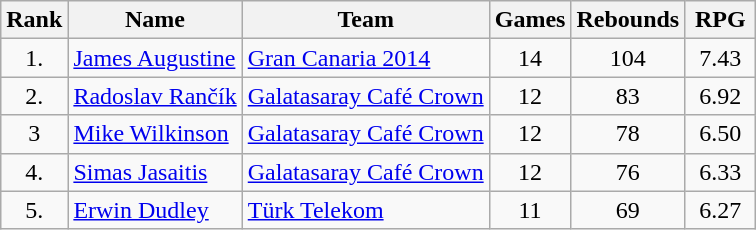<table class="wikitable" style="text-align: center;">
<tr>
<th>Rank</th>
<th>Name</th>
<th>Team</th>
<th>Games</th>
<th>Rebounds</th>
<th width=40>RPG</th>
</tr>
<tr>
<td>1.</td>
<td align="left"> <a href='#'>James Augustine</a></td>
<td align="left"> <a href='#'>Gran Canaria 2014</a></td>
<td>14</td>
<td>104</td>
<td>7.43</td>
</tr>
<tr>
<td>2.</td>
<td align="left"> <a href='#'>Radoslav Rančík</a></td>
<td align="left"> <a href='#'>Galatasaray Café Crown</a></td>
<td>12</td>
<td>83</td>
<td>6.92</td>
</tr>
<tr>
<td>3</td>
<td align="left"> <a href='#'>Mike Wilkinson</a></td>
<td align="left"> <a href='#'>Galatasaray Café Crown</a></td>
<td>12</td>
<td>78</td>
<td>6.50</td>
</tr>
<tr>
<td>4.</td>
<td align="left"> <a href='#'>Simas Jasaitis</a></td>
<td align="left"> <a href='#'>Galatasaray Café Crown</a></td>
<td>12</td>
<td>76</td>
<td>6.33</td>
</tr>
<tr>
<td>5.</td>
<td align="left"> <a href='#'>Erwin Dudley</a></td>
<td align="left"> <a href='#'>Türk Telekom</a></td>
<td>11</td>
<td>69</td>
<td>6.27</td>
</tr>
</table>
